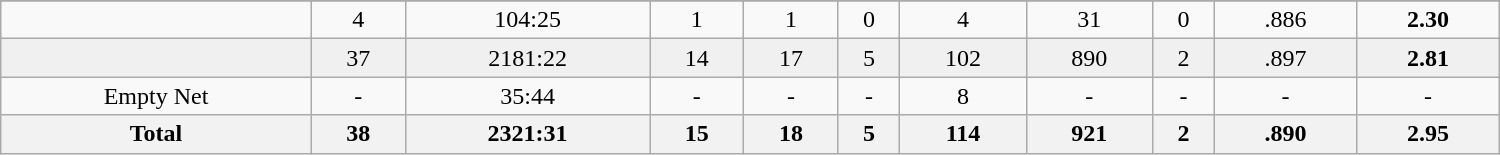<table class="wikitable sortable" width ="1000">
<tr align="center">
</tr>
<tr align="center" bgcolor="">
<td></td>
<td>4</td>
<td>104:25</td>
<td>1</td>
<td>1</td>
<td>0</td>
<td>4</td>
<td>31</td>
<td>0</td>
<td>.886</td>
<td><strong>2.30</strong></td>
</tr>
<tr align="center" bgcolor="f0f0f0">
<td></td>
<td>37</td>
<td>2181:22</td>
<td>14</td>
<td>17</td>
<td>5</td>
<td>102</td>
<td>890</td>
<td>2</td>
<td>.897</td>
<td><strong>2.81</strong></td>
</tr>
<tr align="center" bgcolor="">
<td>Empty Net</td>
<td>-</td>
<td>35:44</td>
<td>-</td>
<td>-</td>
<td>-</td>
<td>8</td>
<td>-</td>
<td>-</td>
<td>-</td>
<td>-</td>
</tr>
<tr>
<th>Total</th>
<th>38</th>
<th>2321:31</th>
<th>15</th>
<th>18</th>
<th>5</th>
<th>114</th>
<th>921</th>
<th>2</th>
<th>.890</th>
<th>2.95</th>
</tr>
</table>
